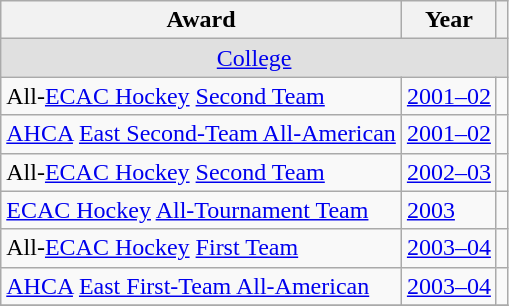<table class="wikitable">
<tr>
<th>Award</th>
<th>Year</th>
<th></th>
</tr>
<tr ALIGN="center" bgcolor="#e0e0e0">
<td colspan="3"><a href='#'>College</a></td>
</tr>
<tr>
<td>All-<a href='#'>ECAC Hockey</a> <a href='#'>Second Team</a></td>
<td><a href='#'>2001–02</a></td>
<td></td>
</tr>
<tr>
<td><a href='#'>AHCA</a> <a href='#'>East Second-Team All-American</a></td>
<td><a href='#'>2001–02</a></td>
<td></td>
</tr>
<tr>
<td>All-<a href='#'>ECAC Hockey</a> <a href='#'>Second Team</a></td>
<td><a href='#'>2002–03</a></td>
<td></td>
</tr>
<tr>
<td><a href='#'>ECAC Hockey</a> <a href='#'>All-Tournament Team</a></td>
<td><a href='#'>2003</a></td>
<td></td>
</tr>
<tr>
<td>All-<a href='#'>ECAC Hockey</a> <a href='#'>First Team</a></td>
<td><a href='#'>2003–04</a></td>
<td></td>
</tr>
<tr>
<td><a href='#'>AHCA</a> <a href='#'>East First-Team All-American</a></td>
<td><a href='#'>2003–04</a></td>
<td></td>
</tr>
<tr>
</tr>
</table>
